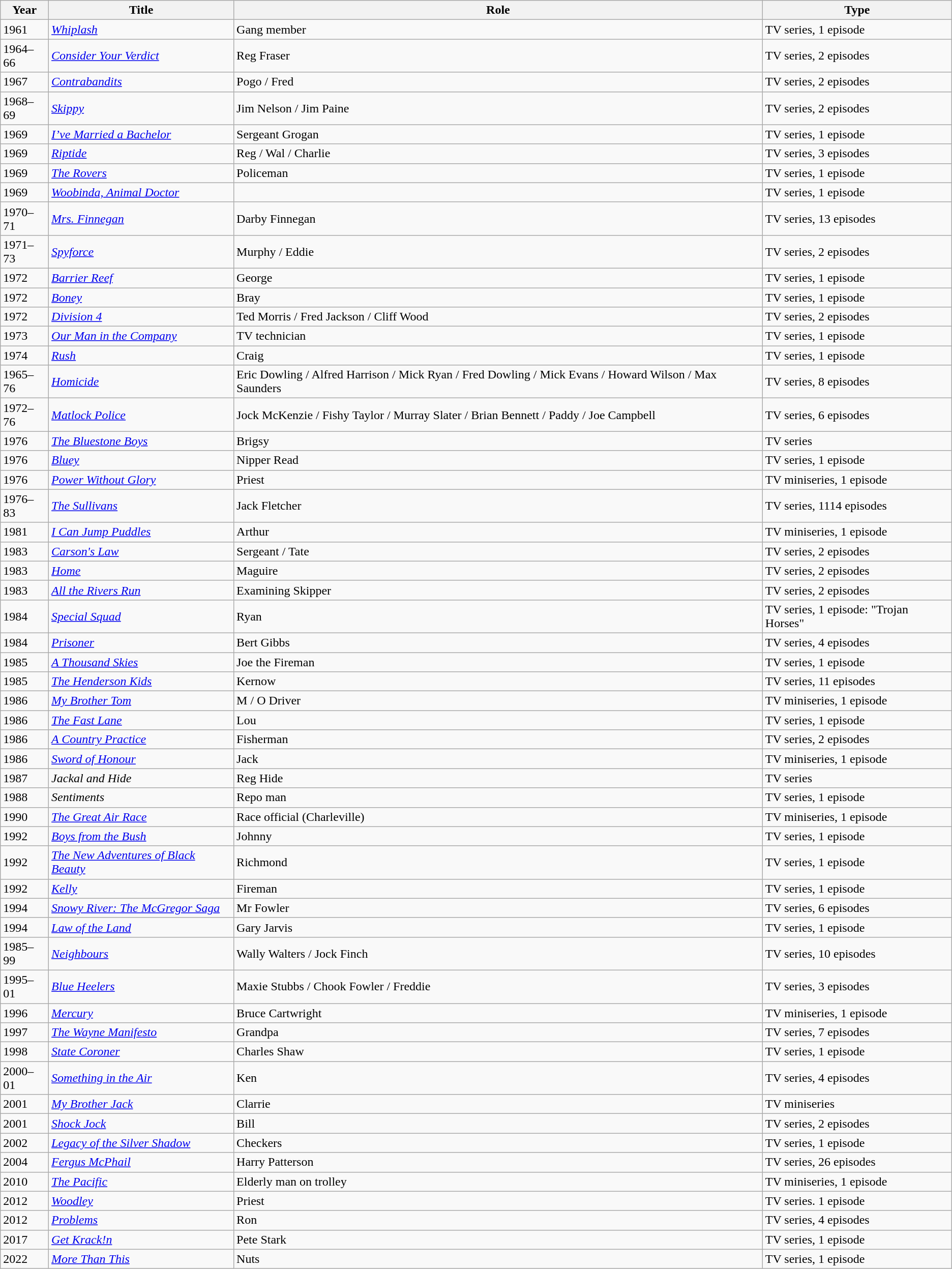<table class="wikitable">
<tr>
<th>Year</th>
<th>Title</th>
<th>Role</th>
<th>Type</th>
</tr>
<tr>
<td>1961</td>
<td><em><a href='#'>Whiplash</a></em></td>
<td>Gang member</td>
<td>TV series, 1 episode</td>
</tr>
<tr>
<td>1964–66</td>
<td><em><a href='#'>Consider Your Verdict</a></em></td>
<td>Reg Fraser</td>
<td>TV series, 2 episodes</td>
</tr>
<tr>
<td>1967</td>
<td><em><a href='#'>Contrabandits</a></em></td>
<td>Pogo / Fred</td>
<td>TV series, 2 episodes</td>
</tr>
<tr>
<td>1968–69</td>
<td><em><a href='#'>Skippy</a></em></td>
<td>Jim Nelson / Jim Paine</td>
<td>TV series, 2 episodes</td>
</tr>
<tr>
<td>1969</td>
<td><em><a href='#'>I’ve Married a Bachelor</a></em></td>
<td>Sergeant Grogan</td>
<td>TV series, 1 episode</td>
</tr>
<tr>
<td>1969</td>
<td><em><a href='#'>Riptide</a></em></td>
<td>Reg / Wal / Charlie</td>
<td>TV series, 3 episodes</td>
</tr>
<tr>
<td>1969</td>
<td><em><a href='#'>The Rovers</a></em></td>
<td>Policeman</td>
<td>TV series, 1 episode</td>
</tr>
<tr>
<td>1969</td>
<td><em><a href='#'>Woobinda, Animal Doctor</a></em></td>
<td></td>
<td>TV series, 1 episode</td>
</tr>
<tr>
<td>1970–71</td>
<td><em><a href='#'>Mrs. Finnegan</a></em></td>
<td>Darby Finnegan</td>
<td>TV series, 13 episodes</td>
</tr>
<tr>
<td>1971–73</td>
<td><em><a href='#'>Spyforce</a></em></td>
<td>Murphy / Eddie</td>
<td>TV series, 2 episodes</td>
</tr>
<tr>
<td>1972</td>
<td><em><a href='#'>Barrier Reef</a></em></td>
<td>George</td>
<td>TV series, 1 episode</td>
</tr>
<tr>
<td>1972</td>
<td><em><a href='#'>Boney</a></em></td>
<td>Bray</td>
<td>TV series, 1 episode</td>
</tr>
<tr>
<td>1972</td>
<td><em><a href='#'>Division 4</a></em></td>
<td>Ted Morris / Fred Jackson / Cliff Wood</td>
<td>TV series, 2 episodes</td>
</tr>
<tr>
<td>1973</td>
<td><em><a href='#'>Our Man in the Company</a></em></td>
<td>TV technician</td>
<td>TV series, 1 episode</td>
</tr>
<tr>
<td>1974</td>
<td><em><a href='#'>Rush</a></em></td>
<td>Craig</td>
<td>TV series, 1 episode</td>
</tr>
<tr>
<td>1965–76</td>
<td><em><a href='#'>Homicide</a></em></td>
<td>Eric Dowling / Alfred Harrison / Mick Ryan / Fred Dowling / Mick Evans / Howard Wilson / Max Saunders</td>
<td>TV series, 8 episodes</td>
</tr>
<tr>
<td>1972–76</td>
<td><em><a href='#'>Matlock Police</a></em></td>
<td>Jock McKenzie / Fishy Taylor / Murray Slater / Brian Bennett / Paddy / Joe Campbell</td>
<td>TV series, 6 episodes</td>
</tr>
<tr>
<td>1976</td>
<td><em><a href='#'>The Bluestone Boys</a></em></td>
<td>Brigsy</td>
<td>TV series</td>
</tr>
<tr>
<td>1976</td>
<td><em><a href='#'>Bluey</a></em></td>
<td>Nipper Read</td>
<td>TV series, 1 episode</td>
</tr>
<tr>
<td>1976</td>
<td><em><a href='#'>Power Without Glory</a></em></td>
<td>Priest</td>
<td>TV miniseries, 1 episode</td>
</tr>
<tr>
<td>1976–83</td>
<td><em><a href='#'>The Sullivans</a></em></td>
<td>Jack Fletcher</td>
<td>TV series, 1114 episodes</td>
</tr>
<tr>
<td>1981</td>
<td><em><a href='#'>I Can Jump Puddles</a></em></td>
<td>Arthur</td>
<td>TV miniseries, 1 episode</td>
</tr>
<tr>
<td>1983</td>
<td><em><a href='#'>Carson's Law</a></em></td>
<td>Sergeant / Tate</td>
<td>TV series, 2 episodes</td>
</tr>
<tr>
<td>1983</td>
<td><em><a href='#'>Home</a></em></td>
<td>Maguire</td>
<td>TV series, 2 episodes</td>
</tr>
<tr>
<td>1983</td>
<td><em><a href='#'>All the Rivers Run</a></em></td>
<td>Examining Skipper</td>
<td>TV series, 2 episodes</td>
</tr>
<tr>
<td>1984</td>
<td><em><a href='#'>Special Squad</a></em></td>
<td>Ryan</td>
<td>TV series, 1 episode: "Trojan Horses"</td>
</tr>
<tr>
<td>1984</td>
<td><em><a href='#'>Prisoner</a></em></td>
<td>Bert Gibbs</td>
<td>TV series, 4 episodes</td>
</tr>
<tr>
<td>1985</td>
<td><em><a href='#'>A Thousand Skies</a></em></td>
<td>Joe the Fireman</td>
<td>TV series, 1 episode</td>
</tr>
<tr>
<td>1985</td>
<td><em><a href='#'>The Henderson Kids</a></em></td>
<td>Kernow</td>
<td>TV series, 11 episodes</td>
</tr>
<tr>
<td>1986</td>
<td><em><a href='#'>My Brother Tom</a></em></td>
<td>M / O Driver</td>
<td>TV miniseries, 1 episode</td>
</tr>
<tr>
<td>1986</td>
<td><em><a href='#'>The Fast Lane</a></em></td>
<td>Lou</td>
<td>TV series, 1 episode</td>
</tr>
<tr>
<td>1986</td>
<td><em><a href='#'>A Country Practice</a></em></td>
<td>Fisherman</td>
<td>TV series, 2 episodes</td>
</tr>
<tr>
<td>1986</td>
<td><em><a href='#'>Sword of Honour</a></em></td>
<td>Jack</td>
<td>TV miniseries, 1 episode</td>
</tr>
<tr>
<td>1987</td>
<td><em>Jackal and Hide</em></td>
<td>Reg Hide</td>
<td>TV series</td>
</tr>
<tr>
<td>1988</td>
<td><em>Sentiments</em></td>
<td>Repo man</td>
<td>TV series, 1 episode</td>
</tr>
<tr>
<td>1990</td>
<td><em><a href='#'>The Great Air Race</a></em></td>
<td>Race official (Charleville)</td>
<td>TV miniseries, 1 episode</td>
</tr>
<tr>
<td>1992</td>
<td><em><a href='#'>Boys from the Bush</a></em></td>
<td>Johnny</td>
<td>TV series, 1 episode</td>
</tr>
<tr>
<td>1992</td>
<td><em><a href='#'>The New Adventures of Black Beauty</a></em></td>
<td>Richmond</td>
<td>TV series, 1 episode</td>
</tr>
<tr>
<td>1992</td>
<td><em><a href='#'>Kelly</a></em></td>
<td>Fireman</td>
<td>TV series, 1 episode</td>
</tr>
<tr>
<td>1994</td>
<td><em><a href='#'>Snowy River: The McGregor Saga</a></em></td>
<td>Mr Fowler</td>
<td>TV series, 6 episodes</td>
</tr>
<tr>
<td>1994</td>
<td><em><a href='#'>Law of the Land</a></em></td>
<td>Gary Jarvis</td>
<td>TV series, 1 episode</td>
</tr>
<tr>
<td>1985–99</td>
<td><em><a href='#'>Neighbours</a></em></td>
<td>Wally Walters / Jock Finch</td>
<td>TV series, 10 episodes</td>
</tr>
<tr>
<td>1995–01</td>
<td><em><a href='#'>Blue Heelers</a></em></td>
<td>Maxie Stubbs / Chook Fowler / Freddie</td>
<td>TV series, 3 episodes</td>
</tr>
<tr>
<td>1996</td>
<td><em><a href='#'>Mercury</a></em></td>
<td>Bruce Cartwright</td>
<td>TV miniseries, 1 episode</td>
</tr>
<tr>
<td>1997</td>
<td><em><a href='#'>The Wayne Manifesto</a></em></td>
<td>Grandpa</td>
<td>TV series, 7 episodes</td>
</tr>
<tr>
<td>1998</td>
<td><em><a href='#'>State Coroner</a></em></td>
<td>Charles Shaw</td>
<td>TV series, 1 episode</td>
</tr>
<tr>
<td>2000–01</td>
<td><em><a href='#'>Something in the Air</a></em></td>
<td>Ken</td>
<td>TV series, 4 episodes</td>
</tr>
<tr>
<td>2001</td>
<td><em><a href='#'>My Brother Jack</a></em></td>
<td>Clarrie</td>
<td>TV miniseries</td>
</tr>
<tr>
<td>2001</td>
<td><em><a href='#'>Shock Jock</a></em></td>
<td>Bill</td>
<td>TV series, 2 episodes</td>
</tr>
<tr>
<td>2002</td>
<td><em><a href='#'>Legacy of the Silver Shadow</a></em></td>
<td>Checkers</td>
<td>TV series, 1 episode</td>
</tr>
<tr>
<td>2004</td>
<td><em><a href='#'>Fergus McPhail</a></em></td>
<td>Harry Patterson</td>
<td>TV series, 26 episodes</td>
</tr>
<tr>
<td>2010</td>
<td><em><a href='#'>The Pacific</a></em></td>
<td>Elderly man on trolley</td>
<td>TV miniseries, 1 episode</td>
</tr>
<tr>
<td>2012</td>
<td><em><a href='#'>Woodley</a></em></td>
<td>Priest</td>
<td>TV series. 1 episode</td>
</tr>
<tr>
<td>2012</td>
<td><em><a href='#'>Problems</a></em></td>
<td>Ron</td>
<td>TV series, 4 episodes</td>
</tr>
<tr>
<td>2017</td>
<td><em><a href='#'>Get Krack!n</a></em></td>
<td>Pete Stark</td>
<td>TV series, 1 episode</td>
</tr>
<tr>
<td>2022</td>
<td><em><a href='#'>More Than This</a></em></td>
<td>Nuts</td>
<td>TV series, 1 episode</td>
</tr>
</table>
